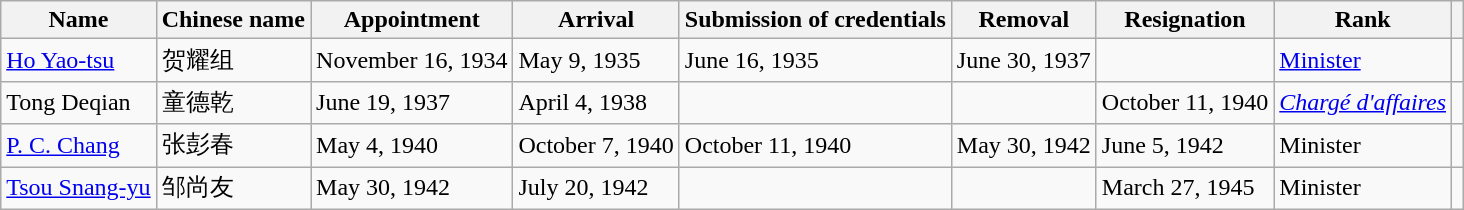<table class="wikitable">
<tr>
<th>Name</th>
<th>Chinese name</th>
<th>Appointment</th>
<th>Arrival</th>
<th>Submission of credentials</th>
<th>Removal</th>
<th>Resignation</th>
<th>Rank</th>
<th></th>
</tr>
<tr>
<td><a href='#'>Ho Yao-tsu</a></td>
<td>贺耀组</td>
<td>November 16, 1934</td>
<td>May 9, 1935</td>
<td>June 16, 1935</td>
<td>June 30, 1937</td>
<td></td>
<td><a href='#'>Minister</a></td>
<td></td>
</tr>
<tr>
<td>Tong Deqian</td>
<td>童德乾</td>
<td>June 19, 1937</td>
<td>April 4, 1938</td>
<td></td>
<td></td>
<td>October 11, 1940</td>
<td><em><a href='#'>Chargé d'affaires</a></em></td>
<td></td>
</tr>
<tr>
<td><a href='#'>P. C. Chang</a></td>
<td>张彭春</td>
<td>May 4, 1940</td>
<td>October 7, 1940</td>
<td>October 11, 1940</td>
<td>May 30, 1942</td>
<td>June 5, 1942</td>
<td>Minister</td>
<td></td>
</tr>
<tr>
<td><a href='#'>Tsou Snang-yu</a></td>
<td>邹尚友</td>
<td>May 30, 1942</td>
<td>July 20, 1942</td>
<td></td>
<td></td>
<td>March 27, 1945</td>
<td>Minister</td>
<td></td>
</tr>
</table>
